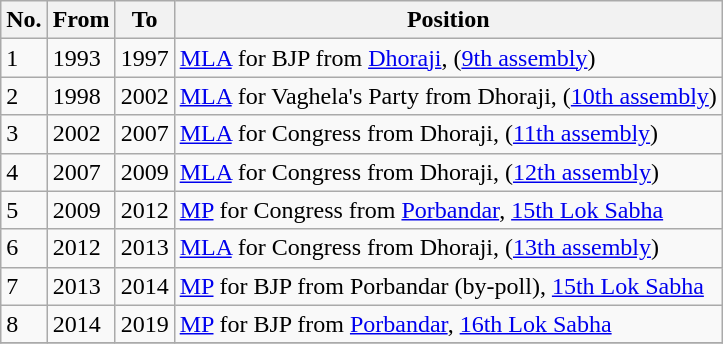<table class="wikitable sortable">
<tr>
<th>No.</th>
<th>From</th>
<th>To</th>
<th>Position</th>
</tr>
<tr>
<td>1</td>
<td>1993</td>
<td>1997</td>
<td><a href='#'>MLA</a> for BJP from <a href='#'>Dhoraji</a>, (<a href='#'>9th assembly</a>)</td>
</tr>
<tr>
<td>2</td>
<td>1998</td>
<td>2002</td>
<td><a href='#'>MLA</a> for Vaghela's Party from Dhoraji, (<a href='#'>10th assembly</a>)</td>
</tr>
<tr>
<td>3</td>
<td>2002</td>
<td>2007</td>
<td><a href='#'>MLA</a> for Congress from Dhoraji, (<a href='#'>11th assembly</a>)</td>
</tr>
<tr>
<td>4</td>
<td>2007</td>
<td>2009</td>
<td><a href='#'>MLA</a> for Congress from Dhoraji, (<a href='#'>12th assembly</a>)</td>
</tr>
<tr>
<td>5</td>
<td>2009</td>
<td>2012</td>
<td><a href='#'>MP</a> for Congress from <a href='#'>Porbandar</a>, <a href='#'>15th Lok Sabha</a></td>
</tr>
<tr>
<td>6</td>
<td>2012</td>
<td>2013</td>
<td><a href='#'>MLA</a> for Congress from Dhoraji, (<a href='#'>13th assembly</a>)</td>
</tr>
<tr>
<td>7</td>
<td>2013</td>
<td>2014</td>
<td><a href='#'>MP</a> for BJP from Porbandar (by-poll), <a href='#'>15th Lok Sabha</a></td>
</tr>
<tr>
<td>8</td>
<td>2014</td>
<td>2019</td>
<td><a href='#'>MP</a> for BJP from <a href='#'>Porbandar</a>, <a href='#'>16th Lok Sabha</a></td>
</tr>
<tr>
</tr>
</table>
